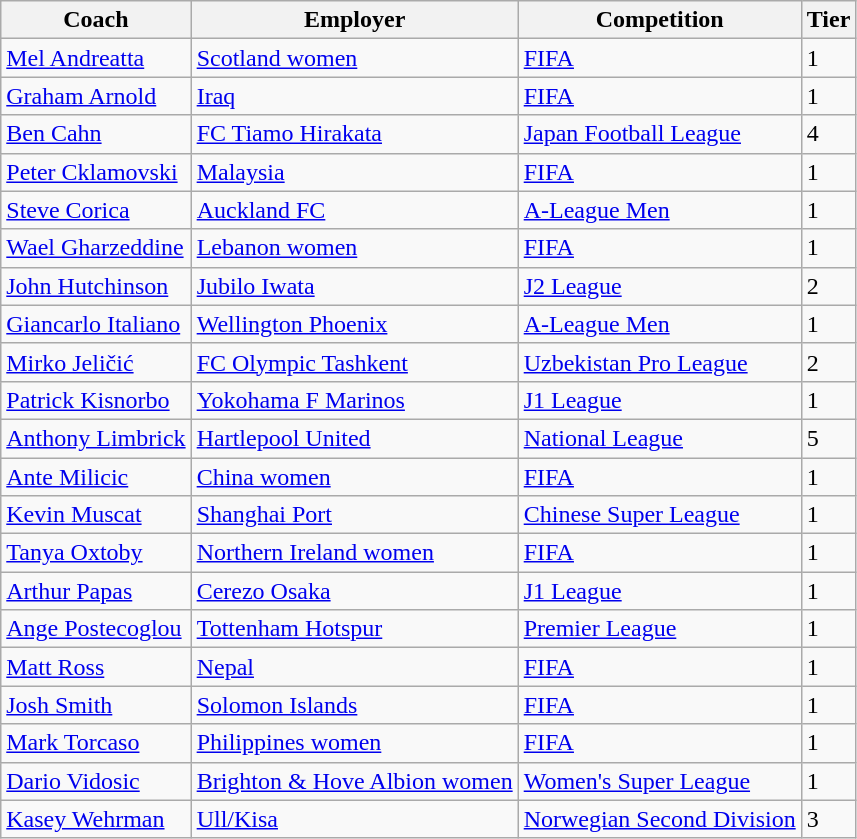<table class="wikitable sortable">
<tr>
<th>Coach</th>
<th>Employer</th>
<th>Competition</th>
<th>Tier</th>
</tr>
<tr>
<td><a href='#'>Mel Andreatta</a></td>
<td><a href='#'>Scotland women</a></td>
<td> <a href='#'>FIFA</a></td>
<td>1</td>
</tr>
<tr>
<td><a href='#'>Graham Arnold</a></td>
<td><a href='#'>Iraq</a></td>
<td> <a href='#'>FIFA</a></td>
<td>1</td>
</tr>
<tr>
<td><a href='#'>Ben Cahn</a></td>
<td><a href='#'>FC Tiamo Hirakata</a></td>
<td> <a href='#'>Japan Football League</a></td>
<td>4</td>
</tr>
<tr>
<td><a href='#'>Peter Cklamovski</a></td>
<td><a href='#'>Malaysia</a></td>
<td> <a href='#'>FIFA</a></td>
<td>1</td>
</tr>
<tr>
<td><a href='#'>Steve Corica</a></td>
<td><a href='#'>Auckland FC</a></td>
<td> <a href='#'>A-League Men</a></td>
<td>1</td>
</tr>
<tr>
<td><a href='#'>Wael Gharzeddine</a></td>
<td><a href='#'>Lebanon women</a></td>
<td> <a href='#'>FIFA</a></td>
<td>1</td>
</tr>
<tr>
<td><a href='#'>John Hutchinson</a></td>
<td><a href='#'>Jubilo Iwata</a></td>
<td> <a href='#'>J2 League</a></td>
<td>2</td>
</tr>
<tr>
<td><a href='#'>Giancarlo Italiano</a></td>
<td><a href='#'>Wellington Phoenix</a></td>
<td> <a href='#'>A-League Men</a></td>
<td>1</td>
</tr>
<tr>
<td><a href='#'>Mirko Jeličić</a></td>
<td><a href='#'>FC Olympic Tashkent</a></td>
<td> <a href='#'>Uzbekistan Pro League</a></td>
<td>2</td>
</tr>
<tr>
<td><a href='#'>Patrick Kisnorbo</a></td>
<td><a href='#'>Yokohama F Marinos</a></td>
<td> <a href='#'>J1 League</a></td>
<td>1</td>
</tr>
<tr>
<td><a href='#'>Anthony Limbrick</a></td>
<td><a href='#'>Hartlepool United</a></td>
<td> <a href='#'>National League</a></td>
<td>5</td>
</tr>
<tr>
<td><a href='#'>Ante Milicic</a></td>
<td><a href='#'>China women</a></td>
<td> <a href='#'>FIFA</a></td>
<td>1</td>
</tr>
<tr>
<td><a href='#'>Kevin Muscat</a></td>
<td><a href='#'>Shanghai Port</a></td>
<td> <a href='#'>Chinese Super League</a></td>
<td>1</td>
</tr>
<tr>
<td><a href='#'>Tanya Oxtoby</a></td>
<td><a href='#'>Northern Ireland women</a></td>
<td> <a href='#'>FIFA</a></td>
<td>1</td>
</tr>
<tr>
<td><a href='#'>Arthur Papas</a></td>
<td><a href='#'>Cerezo Osaka</a></td>
<td> <a href='#'>J1 League</a></td>
<td>1</td>
</tr>
<tr>
<td><a href='#'>Ange Postecoglou</a></td>
<td><a href='#'>Tottenham Hotspur</a></td>
<td> <a href='#'>Premier League</a></td>
<td>1</td>
</tr>
<tr>
<td><a href='#'>Matt Ross</a></td>
<td><a href='#'>Nepal</a></td>
<td> <a href='#'>FIFA</a></td>
<td>1</td>
</tr>
<tr>
<td><a href='#'>Josh Smith</a></td>
<td><a href='#'>Solomon Islands</a></td>
<td> <a href='#'>FIFA</a></td>
<td>1</td>
</tr>
<tr>
<td><a href='#'>Mark Torcaso</a></td>
<td><a href='#'>Philippines women</a></td>
<td> <a href='#'>FIFA</a></td>
<td>1</td>
</tr>
<tr>
<td><a href='#'>Dario Vidosic</a></td>
<td><a href='#'>Brighton & Hove Albion women</a></td>
<td> <a href='#'>Women's Super League</a></td>
<td>1</td>
</tr>
<tr>
<td><a href='#'>Kasey Wehrman</a></td>
<td><a href='#'>Ull/Kisa</a></td>
<td>  <a href='#'>Norwegian Second Division</a></td>
<td>3</td>
</tr>
</table>
